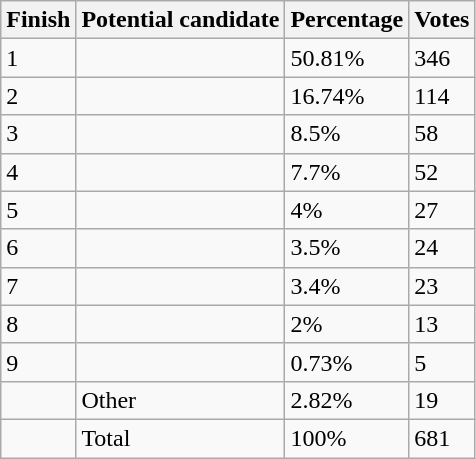<table class="wikitable sortable">
<tr>
<th>Finish</th>
<th>Potential candidate</th>
<th>Percentage</th>
<th>Votes</th>
</tr>
<tr>
<td>1</td>
<td></td>
<td>50.81%</td>
<td>346</td>
</tr>
<tr>
<td>2</td>
<td></td>
<td>16.74%</td>
<td>114</td>
</tr>
<tr>
<td>3</td>
<td></td>
<td>8.5%</td>
<td>58</td>
</tr>
<tr>
<td>4</td>
<td></td>
<td>7.7%</td>
<td>52</td>
</tr>
<tr>
<td>5</td>
<td></td>
<td>4%</td>
<td>27</td>
</tr>
<tr>
<td>6</td>
<td></td>
<td>3.5%</td>
<td>24</td>
</tr>
<tr>
<td>7</td>
<td></td>
<td>3.4%</td>
<td>23</td>
</tr>
<tr>
<td>8</td>
<td></td>
<td>2%</td>
<td>13</td>
</tr>
<tr>
<td>9</td>
<td></td>
<td>0.73%</td>
<td>5</td>
</tr>
<tr>
<td></td>
<td>Other</td>
<td>2.82%</td>
<td>19</td>
</tr>
<tr>
<td></td>
<td>Total</td>
<td>100%</td>
<td>681</td>
</tr>
</table>
